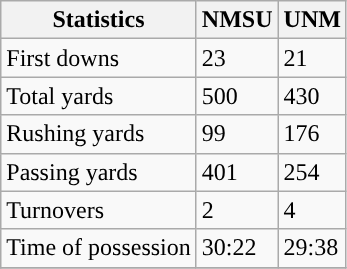<table class="wikitable" style="float: left;">
<tr>
<th>Statistics</th>
<th>NMSU</th>
<th>UNM</th>
</tr>
<tr>
<td>First downs</td>
<td>23</td>
<td>21</td>
</tr>
<tr>
<td>Total yards</td>
<td>500</td>
<td>430</td>
</tr>
<tr>
<td>Rushing yards</td>
<td>99</td>
<td>176</td>
</tr>
<tr>
<td>Passing yards</td>
<td>401</td>
<td>254</td>
</tr>
<tr>
<td>Turnovers</td>
<td>2</td>
<td>4</td>
</tr>
<tr>
<td>Time of possession</td>
<td>30:22</td>
<td>29:38</td>
</tr>
<tr>
</tr>
</table>
